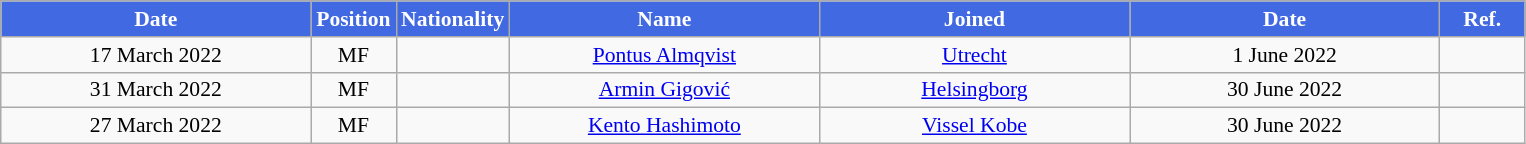<table class="wikitable"  style="text-align:center; font-size:90%; ">
<tr>
<th style="background:#4169E1; color:white; width:200px;">Date</th>
<th style="background:#4169E1; color:white; width:50px;">Position</th>
<th style="background:#4169E1; color:white; width:50px;">Nationality</th>
<th style="background:#4169E1; color:white; width:200px;">Name</th>
<th style="background:#4169E1; color:white; width:200px;">Joined</th>
<th style="background:#4169E1; color:white; width:200px;">Date</th>
<th style="background:#4169E1; color:white; width:50px;">Ref.</th>
</tr>
<tr>
<td>17 March 2022</td>
<td>MF</td>
<td></td>
<td><a href='#'>Pontus Almqvist</a></td>
<td><a href='#'>Utrecht</a></td>
<td>1 June 2022</td>
<td></td>
</tr>
<tr>
<td>31 March 2022</td>
<td>MF</td>
<td></td>
<td><a href='#'>Armin Gigović</a></td>
<td><a href='#'>Helsingborg</a></td>
<td>30 June 2022</td>
<td></td>
</tr>
<tr>
<td>27 March 2022</td>
<td>MF</td>
<td></td>
<td><a href='#'>Kento Hashimoto</a></td>
<td><a href='#'>Vissel Kobe</a></td>
<td>30 June 2022</td>
<td></td>
</tr>
</table>
